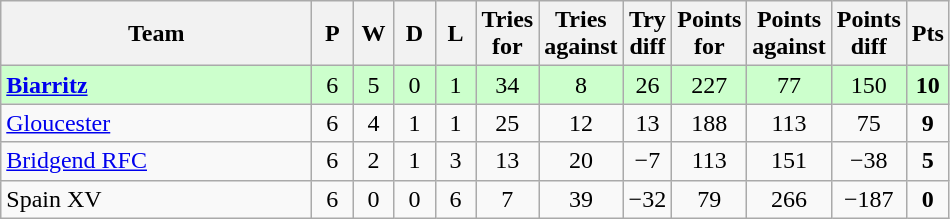<table class="wikitable" style="text-align: center;">
<tr>
<th width="200">Team</th>
<th width="20">P</th>
<th width="20">W</th>
<th width="20">D</th>
<th width="20">L</th>
<th width="20">Tries for</th>
<th width="20">Tries against</th>
<th width="20">Try diff</th>
<th width="20">Points for</th>
<th width="20">Points against</th>
<th width="25">Points diff</th>
<th width="20">Pts</th>
</tr>
<tr bgcolor="#ccffcc">
<td align="left"> <strong><a href='#'>Biarritz</a></strong></td>
<td>6</td>
<td>5</td>
<td>0</td>
<td>1</td>
<td>34</td>
<td>8</td>
<td>26</td>
<td>227</td>
<td>77</td>
<td>150</td>
<td><strong>10</strong></td>
</tr>
<tr>
<td align="left"> <a href='#'>Gloucester</a></td>
<td>6</td>
<td>4</td>
<td>1</td>
<td>1</td>
<td>25</td>
<td>12</td>
<td>13</td>
<td>188</td>
<td>113</td>
<td>75</td>
<td><strong>9</strong></td>
</tr>
<tr>
<td align="left"> <a href='#'>Bridgend RFC</a></td>
<td>6</td>
<td>2</td>
<td>1</td>
<td>3</td>
<td>13</td>
<td>20</td>
<td>−7</td>
<td>113</td>
<td>151</td>
<td>−38</td>
<td><strong>5</strong></td>
</tr>
<tr>
<td align="left"> Spain XV</td>
<td>6</td>
<td>0</td>
<td>0</td>
<td>6</td>
<td>7</td>
<td>39</td>
<td>−32</td>
<td>79</td>
<td>266</td>
<td>−187</td>
<td><strong>0</strong></td>
</tr>
</table>
